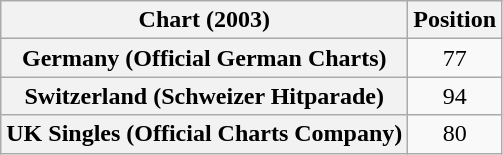<table class="wikitable sortable plainrowheaders" style="text-align:center">
<tr>
<th>Chart (2003)</th>
<th>Position</th>
</tr>
<tr>
<th scope="row">Germany (Official German Charts)</th>
<td>77</td>
</tr>
<tr>
<th scope="row">Switzerland (Schweizer Hitparade)</th>
<td>94</td>
</tr>
<tr>
<th scope="row">UK Singles (Official Charts Company)</th>
<td>80</td>
</tr>
</table>
